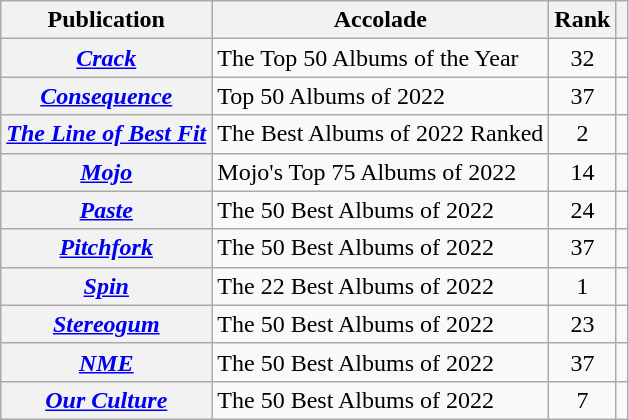<table class="wikitable plainrowheaders sortable">
<tr>
<th scope="col">Publication</th>
<th scope="col">Accolade</th>
<th scope="col">Rank</th>
<th scope="col"></th>
</tr>
<tr>
<th scope="row"><em><a href='#'>Crack</a></em></th>
<td>The Top 50 Albums of the Year</td>
<td align="center">32</td>
<td align="center"></td>
</tr>
<tr>
<th scope="row"><em><a href='#'>Consequence</a></em></th>
<td>Top 50 Albums of 2022</td>
<td align="center">37</td>
<td align="center"></td>
</tr>
<tr>
<th scope="row"><em><a href='#'>The Line of Best Fit</a></em></th>
<td>The Best Albums of 2022 Ranked</td>
<td align="center">2</td>
<td align="center"></td>
</tr>
<tr>
<th scope="row"><em><a href='#'>Mojo</a></em></th>
<td>Mojo's Top 75 Albums of 2022</td>
<td align="center">14</td>
<td align="center"></td>
</tr>
<tr>
<th scope="row"><em><a href='#'>Paste</a></em></th>
<td>The 50 Best Albums of 2022</td>
<td align="center">24</td>
<td align="center"></td>
</tr>
<tr>
<th scope="row"><em><a href='#'>Pitchfork</a></em></th>
<td>The 50 Best Albums of 2022</td>
<td align="center">37</td>
<td align="center"></td>
</tr>
<tr>
<th scope="row"><em><a href='#'>Spin</a></em></th>
<td>The 22 Best Albums of 2022</td>
<td align="center">1</td>
<td align="center"></td>
</tr>
<tr>
<th scope="row"><em><a href='#'>Stereogum</a></em></th>
<td>The 50 Best Albums of 2022</td>
<td align="center">23</td>
<td align="center"></td>
</tr>
<tr>
<th scope="row"><em><a href='#'>NME</a></em></th>
<td>The 50 Best Albums of 2022</td>
<td align="center">37</td>
<td align="center"></td>
</tr>
<tr>
<th scope="row"><em><a href='#'>Our Culture</a></em></th>
<td>The 50 Best Albums of 2022</td>
<td align="center">7</td>
<td align="center"></td>
</tr>
</table>
